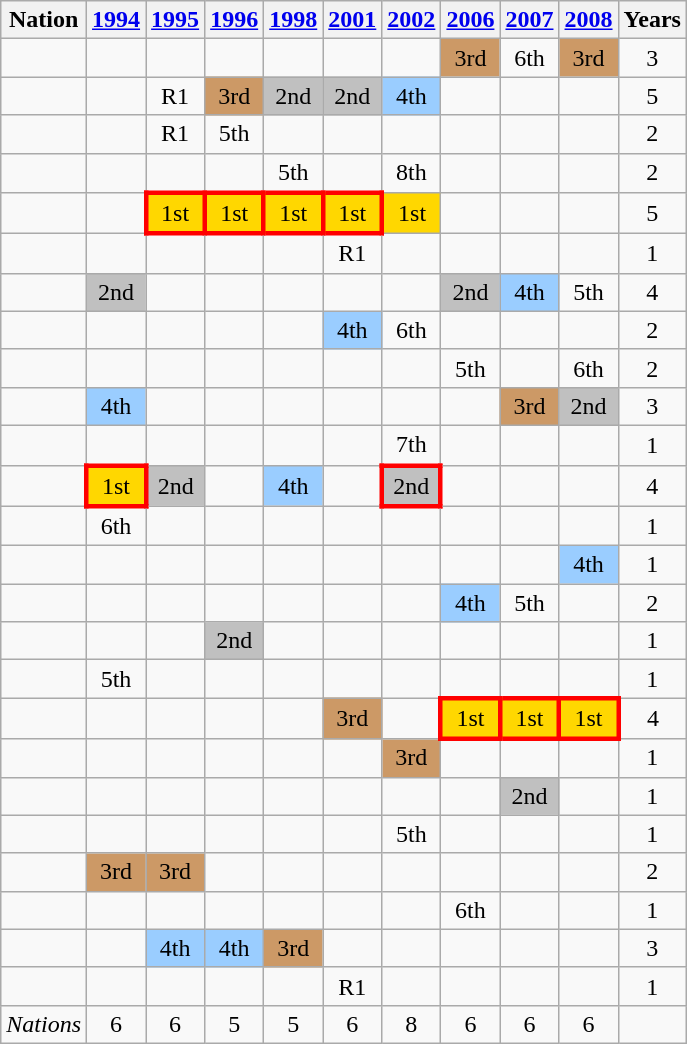<table class="wikitable" style="text-align:center">
<tr>
<th>Nation</th>
<th><a href='#'>1994</a><br></th>
<th><a href='#'>1995</a><br></th>
<th><a href='#'>1996</a><br></th>
<th><a href='#'>1998</a><br></th>
<th><a href='#'>2001</a><br></th>
<th><a href='#'>2002</a><br></th>
<th><a href='#'>2006</a><br></th>
<th><a href='#'>2007</a><br></th>
<th><a href='#'>2008</a><br></th>
<th>Years</th>
</tr>
<tr>
<td align=left></td>
<td></td>
<td></td>
<td></td>
<td></td>
<td></td>
<td></td>
<td bgcolor=cc9966>3rd</td>
<td>6th</td>
<td bgcolor=cc9966>3rd</td>
<td>3</td>
</tr>
<tr>
<td align=left></td>
<td></td>
<td>R1</td>
<td bgcolor=cc9966>3rd</td>
<td bgcolor=silver>2nd</td>
<td bgcolor=silver>2nd</td>
<td bgcolor=9acdff>4th</td>
<td></td>
<td></td>
<td></td>
<td>5</td>
</tr>
<tr>
<td align=left></td>
<td></td>
<td>R1</td>
<td>5th</td>
<td></td>
<td></td>
<td></td>
<td></td>
<td></td>
<td></td>
<td>2</td>
</tr>
<tr>
<td align=left></td>
<td></td>
<td></td>
<td></td>
<td>5th</td>
<td></td>
<td>8th</td>
<td></td>
<td></td>
<td></td>
<td>2</td>
</tr>
<tr>
<td align=left></td>
<td></td>
<td bgcolor=gold style="border:3px solid red">1st</td>
<td bgcolor=gold style="border:3px solid red">1st</td>
<td bgcolor=gold style="border:3px solid red">1st</td>
<td bgcolor=gold style="border:3px solid red">1st</td>
<td bgcolor=gold>1st</td>
<td></td>
<td></td>
<td></td>
<td>5</td>
</tr>
<tr>
<td align=left></td>
<td></td>
<td></td>
<td></td>
<td></td>
<td>R1</td>
<td></td>
<td></td>
<td></td>
<td></td>
<td>1</td>
</tr>
<tr>
<td align=left></td>
<td bgcolor=silver>2nd</td>
<td></td>
<td></td>
<td></td>
<td></td>
<td></td>
<td bgcolor=silver>2nd</td>
<td bgcolor=9acdff>4th</td>
<td>5th</td>
<td>4</td>
</tr>
<tr>
<td align=left></td>
<td></td>
<td></td>
<td></td>
<td></td>
<td bgcolor=9acdff>4th</td>
<td>6th</td>
<td></td>
<td></td>
<td></td>
<td>2</td>
</tr>
<tr>
<td align=left></td>
<td></td>
<td></td>
<td></td>
<td></td>
<td></td>
<td></td>
<td>5th</td>
<td></td>
<td>6th</td>
<td>2</td>
</tr>
<tr>
<td align=left></td>
<td bgcolor=9acdff>4th</td>
<td></td>
<td></td>
<td></td>
<td></td>
<td></td>
<td></td>
<td bgcolor=cc9966>3rd</td>
<td bgcolor=silver>2nd</td>
<td>3</td>
</tr>
<tr>
<td align=left></td>
<td></td>
<td></td>
<td></td>
<td></td>
<td></td>
<td>7th</td>
<td></td>
<td></td>
<td></td>
<td>1</td>
</tr>
<tr>
<td align=left></td>
<td bgcolor=gold style="border:3px solid red">1st</td>
<td bgcolor=silver>2nd</td>
<td></td>
<td bgcolor=9acdff>4th</td>
<td></td>
<td bgcolor=silver style="border:3px solid red">2nd</td>
<td></td>
<td></td>
<td></td>
<td>4</td>
</tr>
<tr>
<td align=left></td>
<td>6th</td>
<td></td>
<td></td>
<td></td>
<td></td>
<td></td>
<td></td>
<td></td>
<td></td>
<td>1</td>
</tr>
<tr>
<td align=left></td>
<td></td>
<td></td>
<td></td>
<td></td>
<td></td>
<td></td>
<td></td>
<td></td>
<td bgcolor=9acdff>4th</td>
<td>1</td>
</tr>
<tr>
<td align=left></td>
<td></td>
<td></td>
<td></td>
<td></td>
<td></td>
<td></td>
<td bgcolor=9acdff>4th</td>
<td>5th</td>
<td></td>
<td>2</td>
</tr>
<tr>
<td align=left></td>
<td></td>
<td></td>
<td bgcolor=silver>2nd</td>
<td></td>
<td></td>
<td></td>
<td></td>
<td></td>
<td></td>
<td>1</td>
</tr>
<tr>
<td align=left></td>
<td>5th</td>
<td></td>
<td></td>
<td></td>
<td></td>
<td></td>
<td></td>
<td></td>
<td></td>
<td>1</td>
</tr>
<tr>
<td align=left></td>
<td></td>
<td></td>
<td></td>
<td></td>
<td bgcolor=cc9966>3rd</td>
<td></td>
<td bgcolor=gold style="border:3px solid red">1st</td>
<td bgcolor=gold style="border:3px solid red">1st</td>
<td bgcolor=gold style="border:3px solid red">1st</td>
<td>4</td>
</tr>
<tr>
<td align=left></td>
<td></td>
<td></td>
<td></td>
<td></td>
<td></td>
<td bgcolor=cc9966>3rd</td>
<td></td>
<td></td>
<td></td>
<td>1</td>
</tr>
<tr>
<td align=left></td>
<td></td>
<td></td>
<td></td>
<td></td>
<td></td>
<td></td>
<td></td>
<td bgcolor=silver>2nd</td>
<td></td>
<td>1</td>
</tr>
<tr>
<td align=left></td>
<td></td>
<td></td>
<td></td>
<td></td>
<td></td>
<td>5th</td>
<td></td>
<td></td>
<td></td>
<td>1</td>
</tr>
<tr>
<td align=left></td>
<td bgcolor=cc9966>3rd</td>
<td bgcolor=cc9966>3rd</td>
<td></td>
<td></td>
<td></td>
<td></td>
<td></td>
<td></td>
<td></td>
<td>2</td>
</tr>
<tr>
<td align=left></td>
<td></td>
<td></td>
<td></td>
<td></td>
<td></td>
<td></td>
<td>6th</td>
<td></td>
<td></td>
<td>1</td>
</tr>
<tr>
<td align=left></td>
<td></td>
<td bgcolor=9acdff>4th</td>
<td bgcolor=9acdff>4th</td>
<td bgcolor=cc9966>3rd</td>
<td></td>
<td></td>
<td></td>
<td></td>
<td></td>
<td>3</td>
</tr>
<tr>
<td align=left></td>
<td></td>
<td></td>
<td></td>
<td></td>
<td>R1</td>
<td></td>
<td></td>
<td></td>
<td></td>
<td>1</td>
</tr>
<tr>
<td><em>Nations</em></td>
<td>6</td>
<td>6</td>
<td>5</td>
<td>5</td>
<td>6</td>
<td>8</td>
<td>6</td>
<td>6</td>
<td>6</td>
<td></td>
</tr>
</table>
